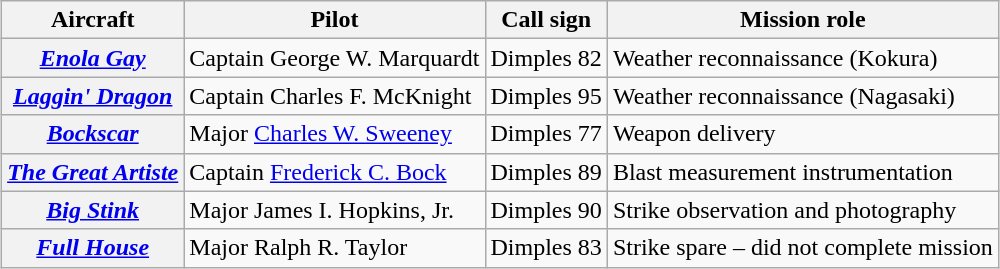<table style="margin:auto; float:none;" class="wikitable plainrowheaders">
<tr>
<th style="text-align:center" scope="col">Aircraft</th>
<th scope="col">Pilot</th>
<th scope="col">Call sign</th>
<th scope="col">Mission role</th>
</tr>
<tr>
<th scope="row"><em><a href='#'>Enola Gay</a></em></th>
<td>Captain George W. Marquardt</td>
<td>Dimples 82</td>
<td>Weather reconnaissance (Kokura)</td>
</tr>
<tr>
<th scope="row"><em><a href='#'>Laggin' Dragon</a></em></th>
<td>Captain Charles F. McKnight</td>
<td>Dimples 95</td>
<td>Weather reconnaissance (Nagasaki)</td>
</tr>
<tr>
<th scope="row"><em><a href='#'>Bockscar</a></em></th>
<td>Major <a href='#'>Charles W. Sweeney</a></td>
<td>Dimples 77</td>
<td>Weapon delivery</td>
</tr>
<tr>
<th scope="row"><em><a href='#'>The Great Artiste</a></em></th>
<td>Captain <a href='#'>Frederick C. Bock</a></td>
<td>Dimples 89</td>
<td>Blast measurement instrumentation</td>
</tr>
<tr>
<th scope="row"><em><a href='#'>Big Stink</a></em></th>
<td>Major James I. Hopkins, Jr.</td>
<td>Dimples 90</td>
<td>Strike observation and photography</td>
</tr>
<tr>
<th scope="row"><em><a href='#'>Full House</a></em></th>
<td>Major Ralph R. Taylor</td>
<td>Dimples 83</td>
<td>Strike spare – did not complete mission</td>
</tr>
</table>
